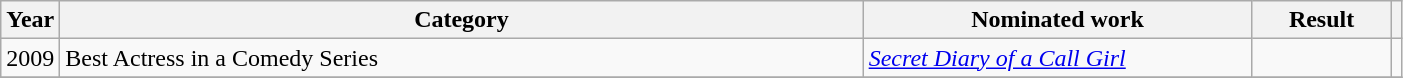<table class="wikitable" width = 74%>
<tr>
<th width=4%>Year</th>
<th width=58%>Category</th>
<th width=28%>Nominated work</th>
<th width=10%>Result</th>
<th width=5%></th>
</tr>
<tr>
<td>2009</td>
<td>Best Actress in a Comedy Series</td>
<td><em><a href='#'>Secret Diary of a Call Girl</a></em></td>
<td></td>
<td></td>
</tr>
<tr>
</tr>
</table>
